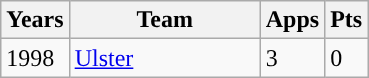<table class="wikitable" style="text-align:left;">
<tr>
<th>Years</th>
<th width=120px>Team</th>
<th>Apps</th>
<th>Pts</th>
</tr>
<tr>
<td>1998</td>
<td><a href='#'>Ulster</a></td>
<td>3</td>
<td>0</td>
</tr>
</table>
